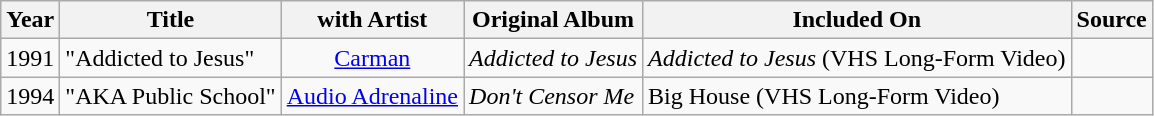<table class="wikitable">
<tr>
<th>Year</th>
<th>Title</th>
<th>with Artist</th>
<th>Original Album</th>
<th>Included On</th>
<th>Source</th>
</tr>
<tr>
<td align="center">1991</td>
<td align="left">"Addicted to Jesus"</td>
<td align="center"><a href='#'>Carman</a></td>
<td align="left"><em>Addicted to Jesus</em></td>
<td align="left"><em>Addicted to Jesus</em> (VHS Long-Form Video)</td>
<td align="center"></td>
</tr>
<tr>
<td align="center">1994</td>
<td align="left">"AKA Public School"</td>
<td align="center"><a href='#'>Audio Adrenaline</a></td>
<td align="left"><em>Don't Censor Me</em></td>
<td align="left">Big House (VHS Long-Form Video)</td>
<td align="center"></td>
</tr>
</table>
